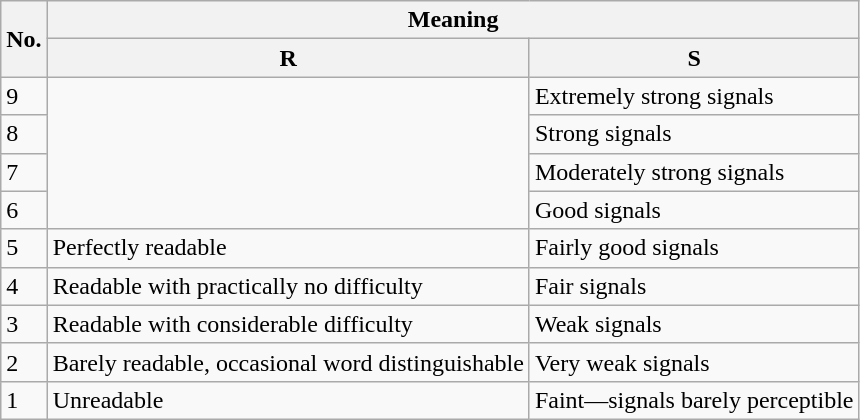<table class="wikitable">
<tr>
<th rowspan="2">No.</th>
<th colspan="2">Meaning</th>
</tr>
<tr>
<th>R</th>
<th>S</th>
</tr>
<tr>
<td>9</td>
<td rowspan="4"></td>
<td>Extremely strong signals</td>
</tr>
<tr>
<td>8</td>
<td>Strong signals</td>
</tr>
<tr>
<td>7</td>
<td>Moderately strong signals</td>
</tr>
<tr>
<td>6</td>
<td>Good signals</td>
</tr>
<tr>
<td>5</td>
<td>Perfectly readable</td>
<td>Fairly good signals</td>
</tr>
<tr>
<td>4</td>
<td>Readable with practically no difficulty</td>
<td>Fair signals</td>
</tr>
<tr>
<td>3</td>
<td>Readable with considerable difficulty</td>
<td>Weak signals</td>
</tr>
<tr>
<td>2</td>
<td>Barely readable, occasional word distinguishable</td>
<td>Very weak signals</td>
</tr>
<tr>
<td>1</td>
<td>Unreadable</td>
<td>Faint—signals barely perceptible</td>
</tr>
</table>
